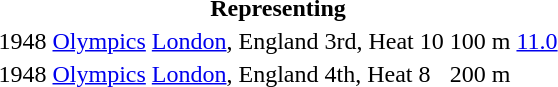<table>
<tr>
<th colspan="6">Representing </th>
</tr>
<tr>
<td>1948</td>
<td><a href='#'>Olympics</a></td>
<td><a href='#'>London</a>, England</td>
<td>3rd, Heat 10</td>
<td>100 m</td>
<td><a href='#'>11.0</a></td>
</tr>
<tr>
<td>1948</td>
<td><a href='#'>Olympics</a></td>
<td><a href='#'>London</a>, England</td>
<td>4th, Heat 8</td>
<td>200 m</td>
<td><a href='#'></a></td>
</tr>
</table>
